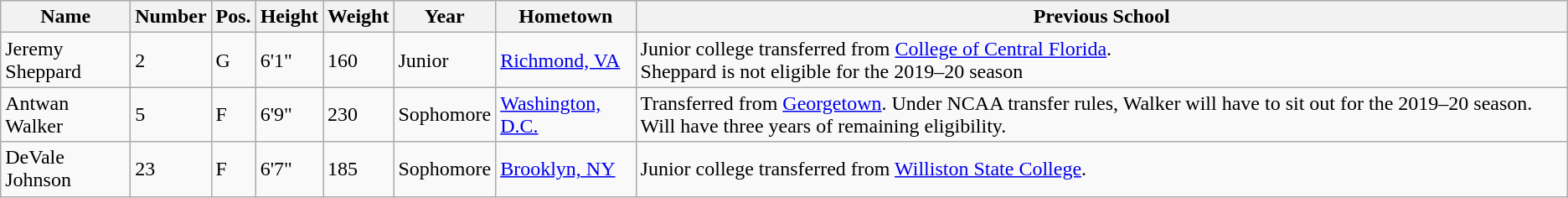<table class="wikitable sortable" border="1">
<tr>
<th>Name</th>
<th>Number</th>
<th>Pos.</th>
<th>Height</th>
<th>Weight</th>
<th>Year</th>
<th>Hometown</th>
<th class="unsortable">Previous School</th>
</tr>
<tr>
<td>Jeremy Sheppard</td>
<td>2</td>
<td>G</td>
<td>6'1"</td>
<td>160</td>
<td>Junior</td>
<td><a href='#'>Richmond, VA</a></td>
<td>Junior college transferred from <a href='#'>College of Central Florida</a>.<br>Sheppard is not eligible for the 2019–20 season</td>
</tr>
<tr>
<td>Antwan Walker</td>
<td>5</td>
<td>F</td>
<td>6'9"</td>
<td>230</td>
<td>Sophomore</td>
<td><a href='#'>Washington, D.C.</a></td>
<td>Transferred from <a href='#'>Georgetown</a>. Under NCAA transfer rules, Walker will have to sit out for the 2019–20 season. Will have three years of remaining eligibility.</td>
</tr>
<tr>
<td>DeVale Johnson</td>
<td>23</td>
<td>F</td>
<td>6'7"</td>
<td>185</td>
<td>Sophomore</td>
<td><a href='#'>Brooklyn, NY</a></td>
<td>Junior college transferred from <a href='#'>Williston State College</a>.</td>
</tr>
</table>
